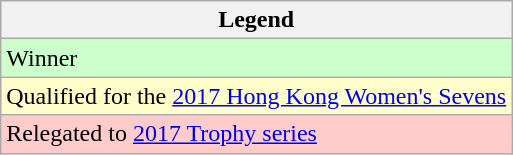<table class="wikitable">
<tr>
<th>Legend</th>
</tr>
<tr bgcolor=ccffcc>
<td>Winner</td>
</tr>
<tr bgcolor=ffffcc>
<td>Qualified for the <a href='#'>2017 Hong Kong Women's Sevens</a></td>
</tr>
<tr bgcolor=ffcccc>
<td>Relegated to <a href='#'>2017 Trophy series</a></td>
</tr>
</table>
